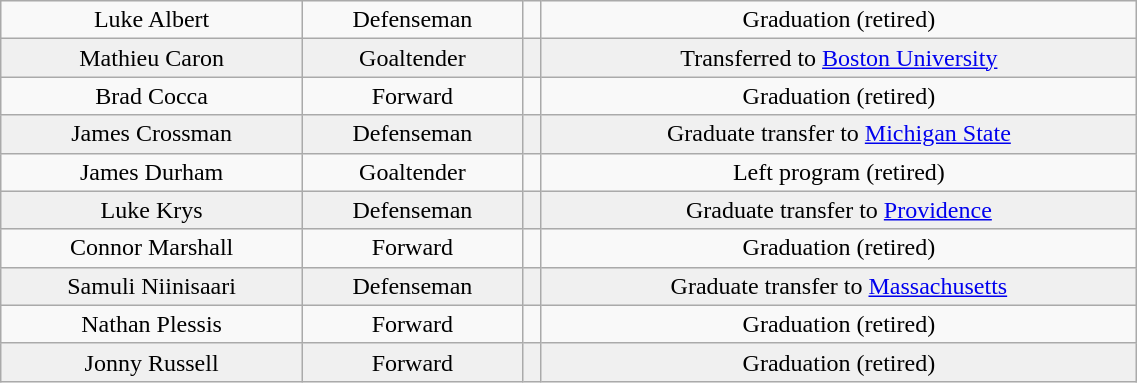<table class="wikitable" width="60%">
<tr align="center" bgcolor="">
<td>Luke Albert</td>
<td>Defenseman</td>
<td></td>
<td>Graduation (retired)</td>
</tr>
<tr align="center" bgcolor="f0f0f0">
<td>Mathieu Caron</td>
<td>Goaltender</td>
<td></td>
<td>Transferred to <a href='#'>Boston University</a></td>
</tr>
<tr align="center" bgcolor="">
<td>Brad Cocca</td>
<td>Forward</td>
<td></td>
<td>Graduation (retired)</td>
</tr>
<tr align="center" bgcolor="f0f0f0">
<td>James Crossman</td>
<td>Defenseman</td>
<td></td>
<td>Graduate transfer to <a href='#'>Michigan State</a></td>
</tr>
<tr align="center" bgcolor="">
<td>James Durham</td>
<td>Goaltender</td>
<td></td>
<td>Left program (retired)</td>
</tr>
<tr align="center" bgcolor="f0f0f0">
<td>Luke Krys</td>
<td>Defenseman</td>
<td></td>
<td>Graduate transfer to <a href='#'>Providence</a></td>
</tr>
<tr align="center" bgcolor="">
<td>Connor Marshall</td>
<td>Forward</td>
<td></td>
<td>Graduation (retired)</td>
</tr>
<tr align="center" bgcolor="f0f0f0">
<td>Samuli Niinisaari</td>
<td>Defenseman</td>
<td></td>
<td>Graduate transfer to <a href='#'>Massachusetts</a></td>
</tr>
<tr align="center" bgcolor="">
<td>Nathan Plessis</td>
<td>Forward</td>
<td></td>
<td>Graduation (retired)</td>
</tr>
<tr align="center" bgcolor="f0f0f0">
<td>Jonny Russell</td>
<td>Forward</td>
<td></td>
<td>Graduation (retired)</td>
</tr>
</table>
